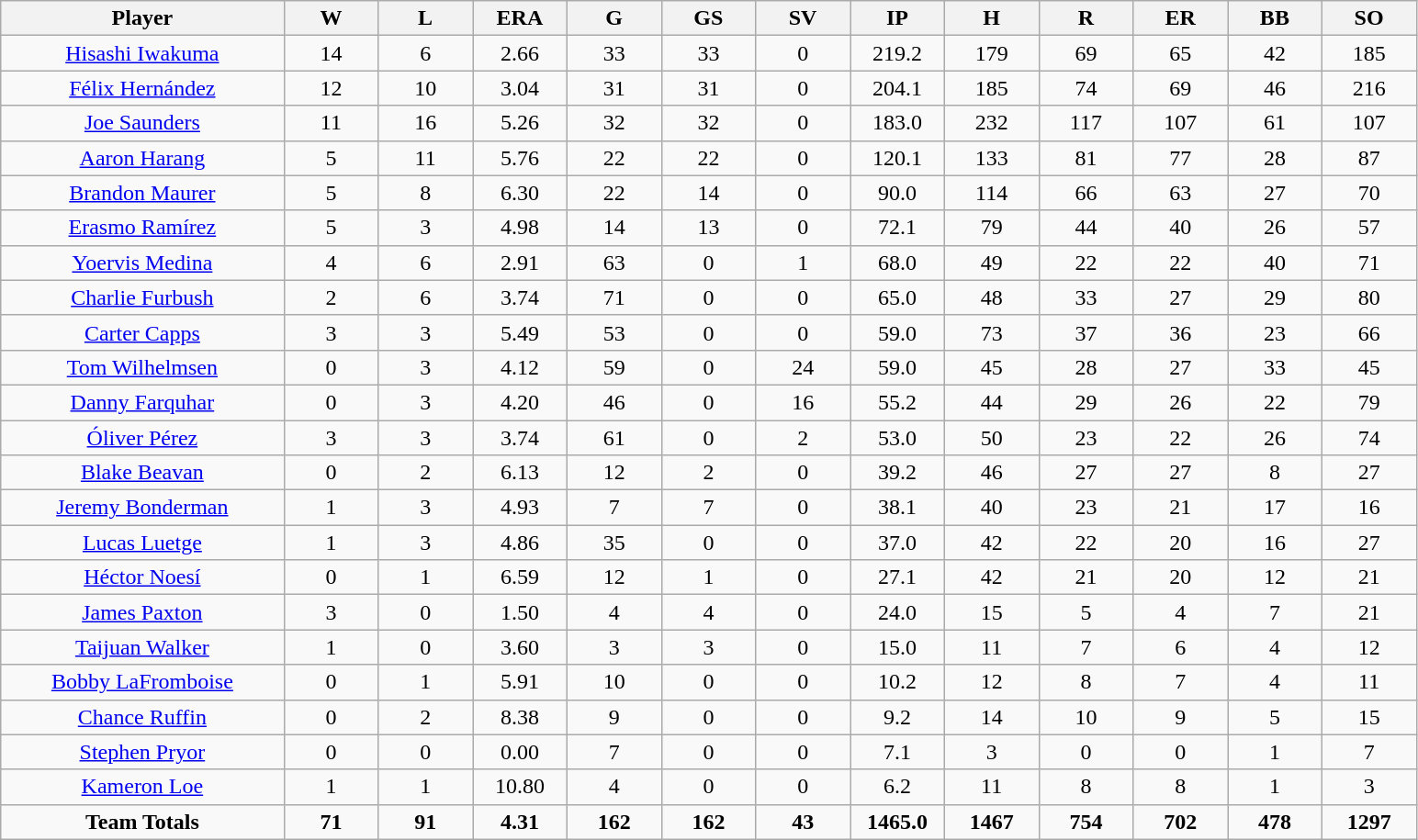<table class="wikitable sortable">
<tr>
<th bgcolor="#DDDDFF" width="15%">Player</th>
<th bgcolor="#DDDDFF" width="5%">W</th>
<th bgcolor="#DDDDFF" width="5%">L</th>
<th bgcolor="#DDDDFF" width="5%">ERA</th>
<th bgcolor="#DDDDFF" width="5%">G</th>
<th bgcolor="#DDDDFF" width="5%">GS</th>
<th bgcolor="#DDDDFF" width="5%">SV</th>
<th bgcolor="#DDDDFF" width="5%">IP</th>
<th bgcolor="#DDDDFF" width="5%">H</th>
<th bgcolor="#DDDDFF" width="5%">R</th>
<th bgcolor="#DDDDFF" width="5%">ER</th>
<th bgcolor="#DDDDFF" width="5%">BB</th>
<th bgcolor="#DDDDFF" width="5%">SO</th>
</tr>
<tr align="center">
<td><a href='#'>Hisashi Iwakuma</a></td>
<td>14</td>
<td>6</td>
<td>2.66</td>
<td>33</td>
<td>33</td>
<td>0</td>
<td>219.2</td>
<td>179</td>
<td>69</td>
<td>65</td>
<td>42</td>
<td>185</td>
</tr>
<tr align=center>
<td><a href='#'>Félix Hernández</a></td>
<td>12</td>
<td>10</td>
<td>3.04</td>
<td>31</td>
<td>31</td>
<td>0</td>
<td>204.1</td>
<td>185</td>
<td>74</td>
<td>69</td>
<td>46</td>
<td>216</td>
</tr>
<tr align=center>
<td><a href='#'>Joe Saunders</a></td>
<td>11</td>
<td>16</td>
<td>5.26</td>
<td>32</td>
<td>32</td>
<td>0</td>
<td>183.0</td>
<td>232</td>
<td>117</td>
<td>107</td>
<td>61</td>
<td>107</td>
</tr>
<tr align=center>
<td><a href='#'>Aaron Harang</a></td>
<td>5</td>
<td>11</td>
<td>5.76</td>
<td>22</td>
<td>22</td>
<td>0</td>
<td>120.1</td>
<td>133</td>
<td>81</td>
<td>77</td>
<td>28</td>
<td>87</td>
</tr>
<tr align=center>
<td><a href='#'>Brandon Maurer</a></td>
<td>5</td>
<td>8</td>
<td>6.30</td>
<td>22</td>
<td>14</td>
<td>0</td>
<td>90.0</td>
<td>114</td>
<td>66</td>
<td>63</td>
<td>27</td>
<td>70</td>
</tr>
<tr align=center>
<td><a href='#'>Erasmo Ramírez</a></td>
<td>5</td>
<td>3</td>
<td>4.98</td>
<td>14</td>
<td>13</td>
<td>0</td>
<td>72.1</td>
<td>79</td>
<td>44</td>
<td>40</td>
<td>26</td>
<td>57</td>
</tr>
<tr align=center>
<td><a href='#'>Yoervis Medina</a></td>
<td>4</td>
<td>6</td>
<td>2.91</td>
<td>63</td>
<td>0</td>
<td>1</td>
<td>68.0</td>
<td>49</td>
<td>22</td>
<td>22</td>
<td>40</td>
<td>71</td>
</tr>
<tr align=center>
<td><a href='#'>Charlie Furbush</a></td>
<td>2</td>
<td>6</td>
<td>3.74</td>
<td>71</td>
<td>0</td>
<td>0</td>
<td>65.0</td>
<td>48</td>
<td>33</td>
<td>27</td>
<td>29</td>
<td>80</td>
</tr>
<tr align=center>
<td><a href='#'>Carter Capps</a></td>
<td>3</td>
<td>3</td>
<td>5.49</td>
<td>53</td>
<td>0</td>
<td>0</td>
<td>59.0</td>
<td>73</td>
<td>37</td>
<td>36</td>
<td>23</td>
<td>66</td>
</tr>
<tr align=center>
<td><a href='#'>Tom Wilhelmsen</a></td>
<td>0</td>
<td>3</td>
<td>4.12</td>
<td>59</td>
<td>0</td>
<td>24</td>
<td>59.0</td>
<td>45</td>
<td>28</td>
<td>27</td>
<td>33</td>
<td>45</td>
</tr>
<tr align=center>
<td><a href='#'>Danny Farquhar</a></td>
<td>0</td>
<td>3</td>
<td>4.20</td>
<td>46</td>
<td>0</td>
<td>16</td>
<td>55.2</td>
<td>44</td>
<td>29</td>
<td>26</td>
<td>22</td>
<td>79</td>
</tr>
<tr align=center>
<td><a href='#'>Óliver Pérez</a></td>
<td>3</td>
<td>3</td>
<td>3.74</td>
<td>61</td>
<td>0</td>
<td>2</td>
<td>53.0</td>
<td>50</td>
<td>23</td>
<td>22</td>
<td>26</td>
<td>74</td>
</tr>
<tr align=center>
<td><a href='#'>Blake Beavan</a></td>
<td>0</td>
<td>2</td>
<td>6.13</td>
<td>12</td>
<td>2</td>
<td>0</td>
<td>39.2</td>
<td>46</td>
<td>27</td>
<td>27</td>
<td>8</td>
<td>27</td>
</tr>
<tr align=center>
<td><a href='#'>Jeremy Bonderman</a></td>
<td>1</td>
<td>3</td>
<td>4.93</td>
<td>7</td>
<td>7</td>
<td>0</td>
<td>38.1</td>
<td>40</td>
<td>23</td>
<td>21</td>
<td>17</td>
<td>16</td>
</tr>
<tr align=center>
<td><a href='#'>Lucas Luetge</a></td>
<td>1</td>
<td>3</td>
<td>4.86</td>
<td>35</td>
<td>0</td>
<td>0</td>
<td>37.0</td>
<td>42</td>
<td>22</td>
<td>20</td>
<td>16</td>
<td>27</td>
</tr>
<tr align=center>
<td><a href='#'>Héctor Noesí</a></td>
<td>0</td>
<td>1</td>
<td>6.59</td>
<td>12</td>
<td>1</td>
<td>0</td>
<td>27.1</td>
<td>42</td>
<td>21</td>
<td>20</td>
<td>12</td>
<td>21</td>
</tr>
<tr align=center>
<td><a href='#'>James Paxton</a></td>
<td>3</td>
<td>0</td>
<td>1.50</td>
<td>4</td>
<td>4</td>
<td>0</td>
<td>24.0</td>
<td>15</td>
<td>5</td>
<td>4</td>
<td>7</td>
<td>21</td>
</tr>
<tr align=center>
<td><a href='#'>Taijuan Walker</a></td>
<td>1</td>
<td>0</td>
<td>3.60</td>
<td>3</td>
<td>3</td>
<td>0</td>
<td>15.0</td>
<td>11</td>
<td>7</td>
<td>6</td>
<td>4</td>
<td>12</td>
</tr>
<tr align=center>
<td><a href='#'>Bobby LaFromboise</a></td>
<td>0</td>
<td>1</td>
<td>5.91</td>
<td>10</td>
<td>0</td>
<td>0</td>
<td>10.2</td>
<td>12</td>
<td>8</td>
<td>7</td>
<td>4</td>
<td>11</td>
</tr>
<tr align=center>
<td><a href='#'>Chance Ruffin</a></td>
<td>0</td>
<td>2</td>
<td>8.38</td>
<td>9</td>
<td>0</td>
<td>0</td>
<td>9.2</td>
<td>14</td>
<td>10</td>
<td>9</td>
<td>5</td>
<td>15</td>
</tr>
<tr align=center>
<td><a href='#'>Stephen Pryor</a></td>
<td>0</td>
<td>0</td>
<td>0.00</td>
<td>7</td>
<td>0</td>
<td>0</td>
<td>7.1</td>
<td>3</td>
<td>0</td>
<td>0</td>
<td>1</td>
<td>7</td>
</tr>
<tr align=center>
<td><a href='#'>Kameron Loe</a></td>
<td>1</td>
<td>1</td>
<td>10.80</td>
<td>4</td>
<td>0</td>
<td>0</td>
<td>6.2</td>
<td>11</td>
<td>8</td>
<td>8</td>
<td>1</td>
<td>3</td>
</tr>
<tr align=center>
<td><strong>Team Totals</strong></td>
<td><strong>71</strong></td>
<td><strong>91</strong></td>
<td><strong>4.31</strong></td>
<td><strong>162</strong></td>
<td><strong>162</strong></td>
<td><strong>43</strong></td>
<td><strong>1465.0</strong></td>
<td><strong>1467</strong></td>
<td><strong>754</strong></td>
<td><strong>702</strong></td>
<td><strong>478</strong></td>
<td><strong>1297</strong></td>
</tr>
</table>
